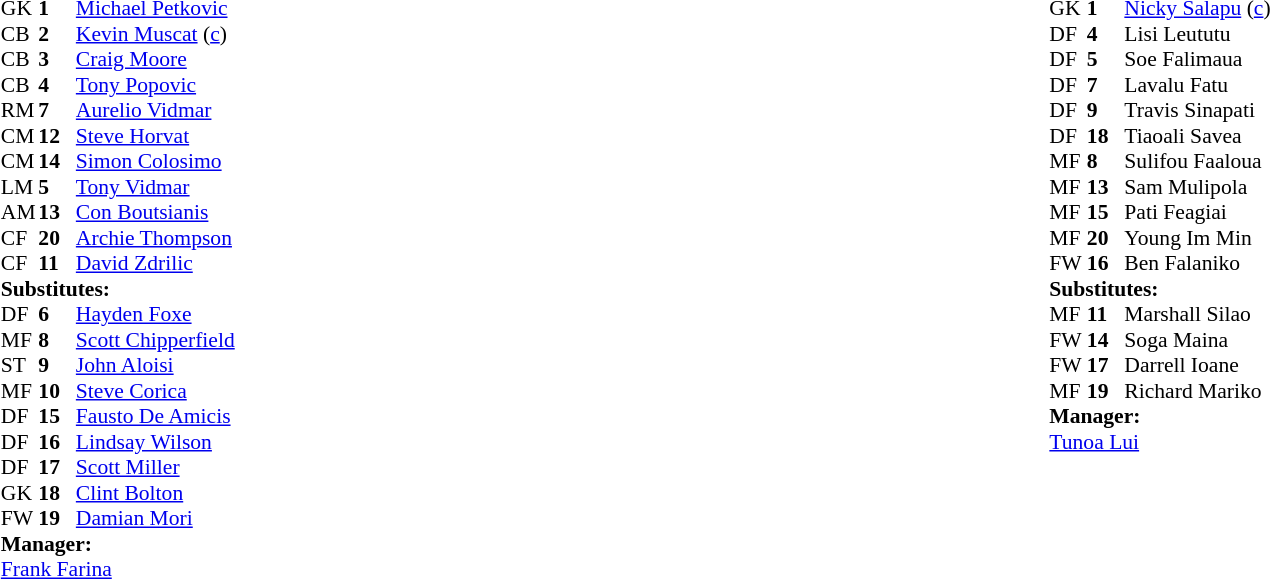<table width="100%">
<tr>
<td valign="top" width="40%"><br><table style="font-size:90%; margin:auto" cellspacing="0" cellpadding="0">
<tr>
<th width=25></th>
<th width=25></th>
</tr>
<tr>
<td>GK</td>
<td><strong>1</strong></td>
<td><a href='#'>Michael Petkovic</a></td>
</tr>
<tr>
<td>CB</td>
<td><strong>2</strong></td>
<td><a href='#'>Kevin Muscat</a> (<a href='#'>c</a>)</td>
</tr>
<tr>
<td>CB</td>
<td><strong>3</strong></td>
<td><a href='#'>Craig Moore</a></td>
</tr>
<tr>
<td>CB</td>
<td><strong>4</strong></td>
<td><a href='#'>Tony Popovic</a></td>
<td></td>
<td></td>
</tr>
<tr>
<td>RM</td>
<td><strong>7</strong></td>
<td><a href='#'>Aurelio Vidmar</a></td>
</tr>
<tr>
<td>CM</td>
<td><strong>12</strong></td>
<td><a href='#'>Steve Horvat</a></td>
</tr>
<tr>
<td>CM</td>
<td><strong>14</strong></td>
<td><a href='#'>Simon Colosimo</a></td>
</tr>
<tr>
<td>LM</td>
<td><strong>5</strong></td>
<td><a href='#'>Tony Vidmar</a></td>
<td></td>
<td></td>
</tr>
<tr>
<td>AM</td>
<td><strong>13</strong></td>
<td><a href='#'>Con Boutsianis</a></td>
</tr>
<tr>
<td>CF</td>
<td><strong>20</strong></td>
<td><a href='#'>Archie Thompson</a></td>
</tr>
<tr>
<td>CF</td>
<td><strong>11</strong></td>
<td><a href='#'>David Zdrilic</a></td>
</tr>
<tr>
<td colspan=3><strong>Substitutes:</strong></td>
</tr>
<tr>
<td>DF</td>
<td><strong>6</strong></td>
<td><a href='#'>Hayden Foxe</a></td>
</tr>
<tr>
</tr>
<tr>
<td>MF</td>
<td><strong>8</strong></td>
<td><a href='#'>Scott Chipperfield</a></td>
</tr>
<tr>
<td>ST</td>
<td><strong>9</strong></td>
<td><a href='#'>John Aloisi</a></td>
</tr>
<tr>
<td>MF</td>
<td><strong>10</strong></td>
<td><a href='#'>Steve Corica</a></td>
</tr>
<tr>
<td>DF</td>
<td><strong>15</strong></td>
<td><a href='#'>Fausto De Amicis</a></td>
<td></td>
<td></td>
</tr>
<tr>
<td>DF</td>
<td><strong>16</strong></td>
<td><a href='#'>Lindsay Wilson</a></td>
</tr>
<tr>
<td>DF</td>
<td><strong>17</strong></td>
<td><a href='#'>Scott Miller</a></td>
<td></td>
<td></td>
</tr>
<tr>
<td>GK</td>
<td><strong>18</strong></td>
<td><a href='#'>Clint Bolton</a></td>
</tr>
<tr>
<td>FW</td>
<td><strong>19</strong></td>
<td><a href='#'>Damian Mori</a></td>
</tr>
<tr>
<td colspan=3><strong>Manager:</strong></td>
</tr>
<tr>
<td colspan=3><a href='#'>Frank Farina</a></td>
</tr>
</table>
</td>
<td valign="top"></td>
<td valign="top" width="50%"><br><table style="font-size:90%; margin:auto" cellspacing="0" cellpadding="0">
<tr>
<th width=25></th>
<th width=25></th>
</tr>
<tr>
<td>GK</td>
<td><strong>1</strong></td>
<td><a href='#'>Nicky Salapu</a> (<a href='#'>c</a>)</td>
</tr>
<tr>
<td>DF</td>
<td><strong>4</strong></td>
<td>Lisi Leututu</td>
<td></td>
<td></td>
</tr>
<tr>
<td>DF</td>
<td><strong>5</strong></td>
<td>Soe Falimaua</td>
</tr>
<tr>
<td>DF</td>
<td><strong>7</strong></td>
<td>Lavalu Fatu</td>
</tr>
<tr>
<td>DF</td>
<td><strong>9</strong></td>
<td>Travis Sinapati</td>
</tr>
<tr>
<td>DF</td>
<td><strong>18</strong></td>
<td>Tiaoali Savea</td>
</tr>
<tr>
<td>MF</td>
<td><strong>8</strong></td>
<td>Sulifou Faaloua</td>
</tr>
<tr>
<td>MF</td>
<td><strong>13</strong></td>
<td>Sam Mulipola</td>
</tr>
<tr>
<td>MF</td>
<td><strong>15</strong></td>
<td>Pati Feagiai</td>
</tr>
<tr>
<td>MF</td>
<td><strong>20</strong></td>
<td>Young Im Min</td>
</tr>
<tr>
<td>FW</td>
<td><strong>16</strong></td>
<td>Ben Falaniko</td>
<td></td>
<td></td>
</tr>
<tr>
<td colspan=3><strong>Substitutes:</strong></td>
</tr>
<tr>
<td>MF</td>
<td><strong>11</strong></td>
<td>Marshall Silao</td>
</tr>
<tr>
<td>FW</td>
<td><strong>14</strong></td>
<td>Soga Maina</td>
</tr>
<tr>
<td>FW</td>
<td><strong>17</strong></td>
<td>Darrell Ioane</td>
<td></td>
<td></td>
</tr>
<tr>
<td>MF</td>
<td><strong>19</strong></td>
<td>Richard Mariko</td>
<td></td>
<td></td>
</tr>
<tr>
<td colspan=3><strong>Manager:</strong></td>
</tr>
<tr>
<td colspan=3><a href='#'>Tunoa Lui</a></td>
</tr>
</table>
</td>
</tr>
</table>
